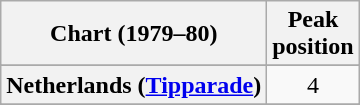<table class="wikitable sortable plainrowheaders" style="text-align:center">
<tr>
<th scope="col">Chart (1979–80)</th>
<th scope="col">Peak<br>position</th>
</tr>
<tr>
</tr>
<tr>
</tr>
<tr>
</tr>
<tr>
</tr>
<tr>
<th scope="row">Netherlands (<a href='#'>Tipparade</a>)</th>
<td>4</td>
</tr>
<tr>
</tr>
<tr>
</tr>
<tr>
</tr>
<tr>
</tr>
<tr>
</tr>
<tr>
</tr>
<tr>
</tr>
<tr>
</tr>
</table>
